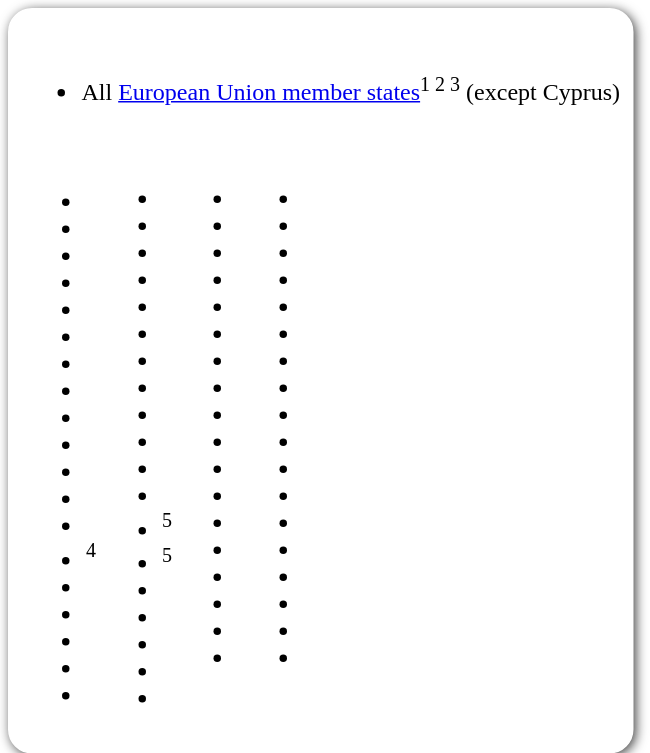<table style=" border-radius:1em; box-shadow: 0.1em 0.1em 0.5em rgba(0,0,0,0.75); background-color: white; border: 1px solid white; padding: 5px; margin-bottom:10px;">
<tr style="vertical-align:top;">
<td><br><ul><li> All <a href='#'>European Union member states</a><sup>1 2 3</sup> (except Cyprus)</li></ul><table>
<tr>
<td><br><ul><li></li><li></li><li></li><li></li><li></li><li></li><li></li><li></li><li></li><li></li><li></li><li></li><li></li><li><sup>4</sup></li><li></li><li></li><li></li><li></li><li></li></ul></td>
<td valign="top"><br><ul><li></li><li></li><li></li><li></li><li></li><li></li><li></li><li></li><li></li><li></li><li></li><li></li><li><sup>5</sup></li><li><sup>5</sup></li><li></li><li></li><li></li><li></li><li></li></ul></td>
<td valign="top"><br><ul><li></li><li></li><li></li><li></li><li></li><li></li><li></li><li></li><li></li><li></li><li></li><li></li><li></li><li></li><li></li><li></li><li></li><li></li></ul></td>
<td valign="top"><br><ul><li></li><li></li><li></li><li></li><li></li><li></li><li></li><li></li><li></li><li></li><li></li><li></li><li></li><li></li><li></li><li></li><li></li><li></li></ul></td>
</tr>
</table>
</td>
</tr>
</table>
